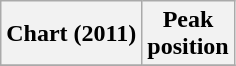<table class="wikitable sortable plainrowheaders" style="text-align:center">
<tr>
<th scope="col">Chart (2011)</th>
<th scope="col">Peak<br>position</th>
</tr>
<tr>
</tr>
</table>
